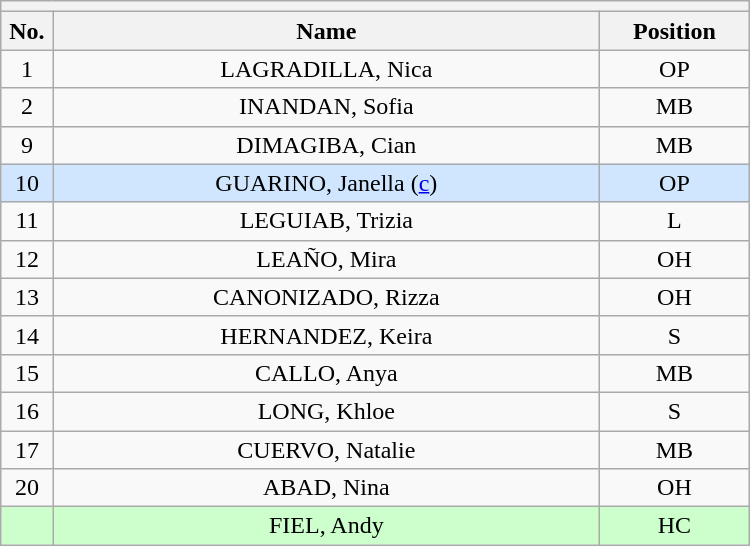<table class="wikitable mw-collapsible mw-collapsed" style="text-align:center; width:500px; border:none">
<tr>
<th style="text-align:center" colspan="3"></th>
</tr>
<tr>
<th style="width:7%">No.</th>
<th>Name</th>
<th style="width:20%">Position</th>
</tr>
<tr>
<td>1</td>
<td>LAGRADILLA, Nica</td>
<td>OP</td>
</tr>
<tr>
<td>2</td>
<td>INANDAN, Sofia</td>
<td>MB</td>
</tr>
<tr>
<td>9</td>
<td>DIMAGIBA, Cian</td>
<td>MB</td>
</tr>
<tr bgcolor=#D0E6FF>
<td>10</td>
<td>GUARINO, Janella (<a href='#'>c</a>)</td>
<td>OP</td>
</tr>
<tr>
<td>11</td>
<td>LEGUIAB, Trizia</td>
<td>L</td>
</tr>
<tr>
<td>12</td>
<td>LEAÑO, Mira</td>
<td>OH</td>
</tr>
<tr>
<td>13</td>
<td>CANONIZADO, Rizza</td>
<td>OH</td>
</tr>
<tr>
<td>14</td>
<td>HERNANDEZ, Keira</td>
<td>S</td>
</tr>
<tr>
<td>15</td>
<td>CALLO, Anya</td>
<td>MB</td>
</tr>
<tr>
<td>16</td>
<td>LONG, Khloe</td>
<td>S</td>
</tr>
<tr>
<td>17</td>
<td>CUERVO, Natalie</td>
<td>MB</td>
</tr>
<tr>
<td>20</td>
<td>ABAD, Nina</td>
<td>OH</td>
</tr>
<tr bgcolor=#CCFFCC>
<td></td>
<td>FIEL, Andy</td>
<td>HC</td>
</tr>
</table>
